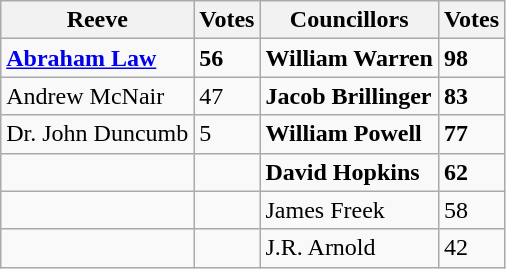<table class="wikitable">
<tr>
<th>Reeve</th>
<th>Votes</th>
<th>Councillors</th>
<th>Votes</th>
</tr>
<tr>
<td><strong><a href='#'>Abraham Law</a></strong></td>
<td><strong>56</strong></td>
<td><strong>William Warren</strong></td>
<td><strong>98</strong></td>
</tr>
<tr>
<td>Andrew McNair</td>
<td>47</td>
<td><strong>Jacob Brillinger</strong></td>
<td><strong>83</strong></td>
</tr>
<tr>
<td>Dr. John Duncumb</td>
<td>5</td>
<td><strong>William Powell</strong></td>
<td><strong>77</strong></td>
</tr>
<tr>
<td></td>
<td></td>
<td><strong>David Hopkins</strong></td>
<td><strong>62</strong></td>
</tr>
<tr>
<td></td>
<td></td>
<td>James Freek</td>
<td>58</td>
</tr>
<tr>
<td></td>
<td></td>
<td>J.R. Arnold</td>
<td>42</td>
</tr>
</table>
